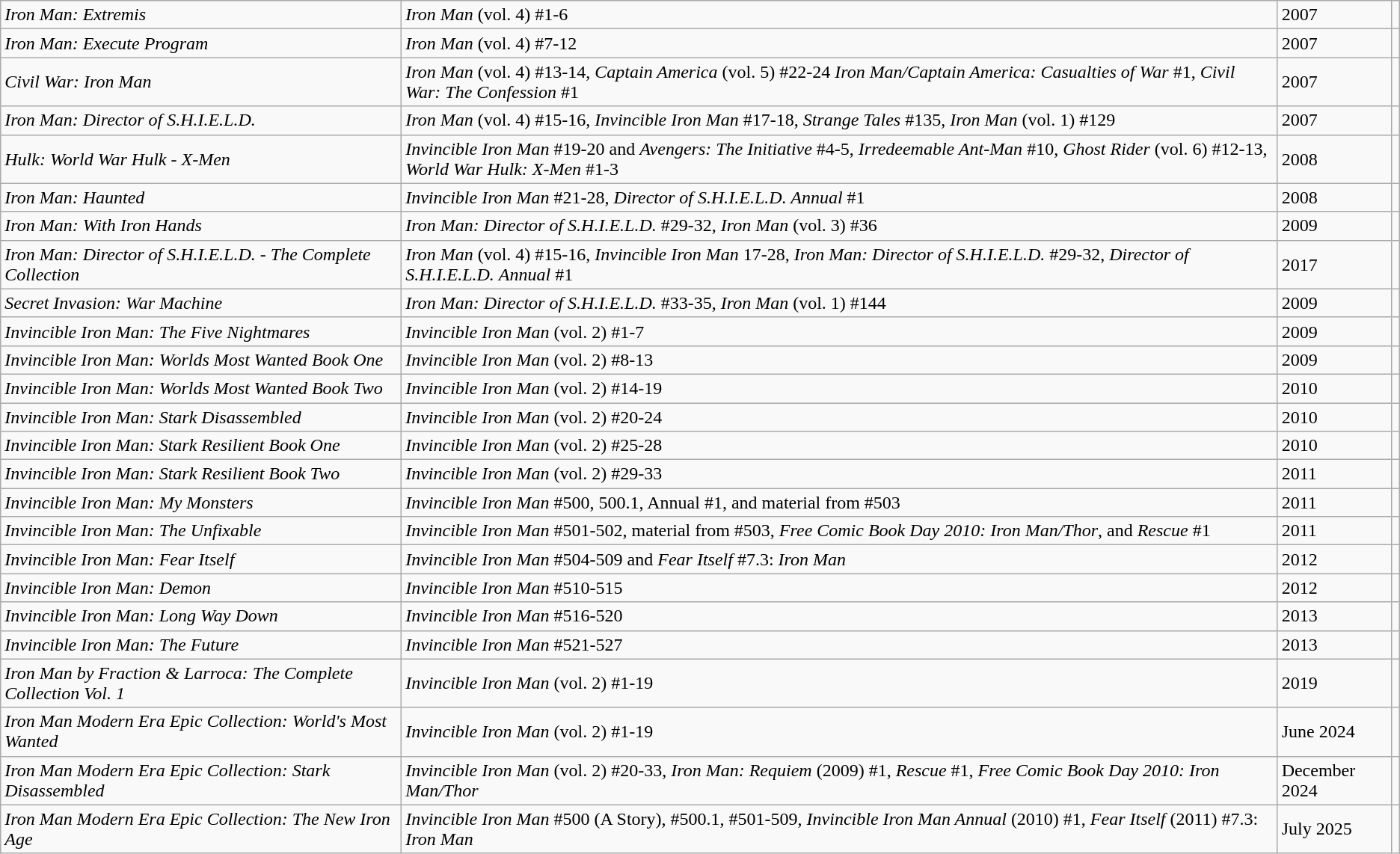<table class="wikitable sortable">
<tr>
<td><em>Iron Man: Extremis</em></td>
<td><em>Iron Man</em> (vol. 4) #1-6</td>
<td>2007</td>
<td></td>
</tr>
<tr>
<td><em>Iron Man: Execute Program</em></td>
<td><em>Iron Man</em> (vol. 4) #7-12</td>
<td>2007</td>
<td></td>
</tr>
<tr>
<td><em>Civil War: Iron Man</em></td>
<td><em>Iron Man</em> (vol. 4) #13-14, <em>Captain America</em> (vol. 5) #22-24 <em>Iron Man/Captain America: Casualties of War</em> #1, <em>Civil War: The Confession</em> #1</td>
<td>2007</td>
<td></td>
</tr>
<tr>
<td><em>Iron Man: Director of S.H.I.E.L.D.</em></td>
<td><em>Iron Man</em> (vol. 4) #15-16, <em>Invincible Iron Man</em> #17-18, <em>Strange Tales</em> #135, <em>Iron Man</em> (vol. 1) #129</td>
<td>2007</td>
<td></td>
</tr>
<tr>
<td><em>Hulk: World War Hulk - X-Men</em></td>
<td><em>Invincible Iron Man</em> #19-20 and <em>Avengers: The Initiative</em> #4-5, <em>Irredeemable Ant-Man</em> #10, <em>Ghost Rider</em> (vol. 6) #12-13, <em>World War Hulk: X-Men</em> #1-3</td>
<td>2008</td>
<td></td>
</tr>
<tr>
<td><em>Iron Man: Haunted</em></td>
<td><em>Invincible Iron Man</em> #21-28, <em>Director of S.H.I.E.L.D. Annual</em> #1</td>
<td>2008</td>
<td></td>
</tr>
<tr>
<td><em>Iron Man: With Iron Hands</em></td>
<td><em>Iron Man: Director of S.H.I.E.L.D.</em> #29-32, <em>Iron Man</em> (vol. 3) #36</td>
<td>2009</td>
<td></td>
</tr>
<tr>
<td><em>Iron Man: Director of S.H.I.E.L.D. - The Complete Collection</em></td>
<td><em>Iron Man</em> (vol. 4) #15-16, <em>Invincible Iron Man</em> 17-28, <em>Iron Man: Director of S.H.I.E.L.D.</em> #29-32, <em>Director of S.H.I.E.L.D.</em> <em>Annual</em> #1</td>
<td>2017</td>
<td></td>
</tr>
<tr>
<td><em>Secret Invasion: War Machine</em></td>
<td><em>Iron Man: Director of S.H.I.E.L.D.</em> #33-35, <em>Iron Man</em> (vol. 1) #144</td>
<td>2009</td>
<td></td>
</tr>
<tr>
<td><em>Invincible Iron Man: The Five Nightmares</em></td>
<td><em>Invincible Iron Man</em> (vol. 2) #1-7</td>
<td>2009</td>
<td></td>
</tr>
<tr>
<td><em>Invincible Iron Man: Worlds Most Wanted Book One</em></td>
<td><em>Invincible Iron Man</em> (vol. 2) #8-13</td>
<td>2009</td>
<td></td>
</tr>
<tr>
<td><em>Invincible Iron Man: Worlds Most Wanted Book Two</em></td>
<td><em>Invincible Iron Man</em> (vol. 2) #14-19</td>
<td>2010</td>
<td></td>
</tr>
<tr>
<td><em>Invincible Iron Man: Stark Disassembled</em></td>
<td><em>Invincible Iron Man</em> (vol. 2) #20-24</td>
<td>2010</td>
<td></td>
</tr>
<tr>
<td><em>Invincible Iron Man: Stark Resilient Book One</em></td>
<td><em>Invincible Iron Man</em> (vol. 2) #25-28</td>
<td>2010</td>
<td></td>
</tr>
<tr>
<td><em>Invincible Iron Man: Stark Resilient Book Two</em></td>
<td><em>Invincible Iron Man</em> (vol. 2) #29-33</td>
<td>2011</td>
<td></td>
</tr>
<tr>
<td><em>Invincible Iron Man: My Monsters</em></td>
<td><em>Invincible Iron Man</em> #500, 500.1, Annual #1, and material from #503</td>
<td>2011</td>
<td></td>
</tr>
<tr>
<td><em>Invincible Iron Man: The Unfixable</em></td>
<td><em>Invincible Iron Man</em> #501-502, material from #503, <em>Free Comic Book Day 2010: Iron Man/Thor</em>, and <em>Rescue</em> #1</td>
<td>2011</td>
<td></td>
</tr>
<tr>
<td><em>Invincible Iron Man: Fear Itself</em></td>
<td><em>Invincible Iron Man</em> #504-509 and <em>Fear Itself</em> #7.3: <em>Iron Man</em></td>
<td>2012</td>
<td></td>
</tr>
<tr>
<td><em>Invincible Iron Man: Demon</em></td>
<td><em>Invincible Iron Man</em> #510-515</td>
<td>2012</td>
<td></td>
</tr>
<tr>
<td><em>Invincible Iron Man: Long Way Down</em></td>
<td><em>Invincible Iron Man</em> #516-520</td>
<td>2013</td>
<td></td>
</tr>
<tr>
<td><em>Invincible Iron Man: The Future</em></td>
<td><em>Invincible Iron Man</em> #521-527</td>
<td>2013</td>
<td></td>
</tr>
<tr>
<td><em>Iron Man by Fraction & Larroca: The Complete Collection Vol. 1</em></td>
<td><em>Invincible Iron Man</em> (vol. 2) #1-19</td>
<td>2019</td>
<td></td>
</tr>
<tr>
<td><em>Iron Man Modern Era Epic Collection: World's Most Wanted</em></td>
<td><em>Invincible Iron Man</em> (vol. 2) #1-19</td>
<td>June 2024</td>
<td></td>
</tr>
<tr>
<td><em>Iron Man Modern Era Epic Collection: Stark Disassembled</em></td>
<td><em>Invincible Iron Man</em> (vol. 2) #20-33, <em>Iron Man: Requiem</em> (2009) #1, <em>Rescue</em> #1, <em>Free Comic Book Day 2010: Iron Man/Thor</em></td>
<td>December 2024</td>
<td></td>
</tr>
<tr>
<td><em>Iron Man Modern Era Epic Collection: The New Iron Age</em></td>
<td><em>Invincible Iron Man</em> #500 (A Story), #500.1, #501-509, <em>Invincible Iron Man Annual</em> (2010) #1, <em>Fear Itself</em> (2011) #7.3: <em>Iron Man</em></td>
<td>July 2025</td>
<td></td>
</tr>
</table>
